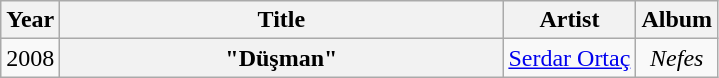<table class="wikitable plainrowheaders" style="text-align:center;">
<tr>
<th scope="col" style="width:1em;">Year</th>
<th scope="col" style="width:18em;">Title</th>
<th scope="col">Artist</th>
<th scope="col">Album</th>
</tr>
<tr>
<td>2008</td>
<th scope="row">"Düşman"</th>
<td><a href='#'>Serdar Ortaç</a></td>
<td><em>Nefes</em></td>
</tr>
</table>
